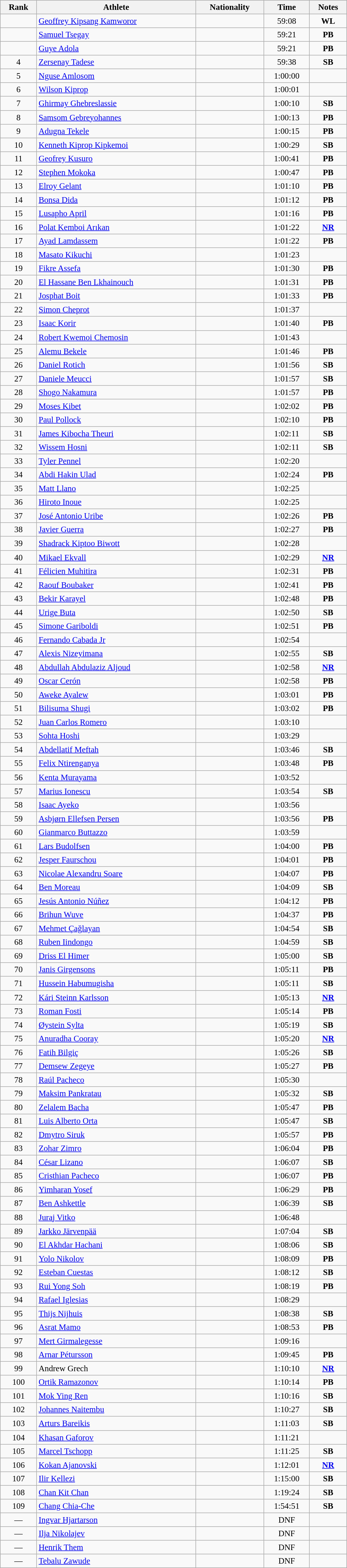<table class="wikitable sortable" style=" text-align:center; font-size:95%;" width="50%">
<tr>
<th>Rank</th>
<th>Athlete</th>
<th>Nationality</th>
<th>Time</th>
<th>Notes</th>
</tr>
<tr>
<td align=center></td>
<td align=left><a href='#'>Geoffrey Kipsang Kamworor</a></td>
<td align=left></td>
<td>59:08</td>
<td><strong>WL</strong></td>
</tr>
<tr>
<td align=center></td>
<td align=left><a href='#'>Samuel Tsegay</a></td>
<td align=left></td>
<td>59:21</td>
<td><strong>PB</strong></td>
</tr>
<tr>
<td align=center></td>
<td align=left><a href='#'>Guye Adola</a></td>
<td align=left></td>
<td>59:21</td>
<td><strong>PB</strong></td>
</tr>
<tr>
<td align=center>4</td>
<td align=left><a href='#'>Zersenay Tadese</a></td>
<td align=left></td>
<td>59:38</td>
<td><strong>SB</strong></td>
</tr>
<tr>
<td align=center>5</td>
<td align=left><a href='#'>Nguse Amlosom</a></td>
<td align=left></td>
<td>1:00:00</td>
<td></td>
</tr>
<tr>
<td align=center>6</td>
<td align=left><a href='#'>Wilson Kiprop</a></td>
<td align=left></td>
<td>1:00:01</td>
<td></td>
</tr>
<tr>
<td align=center>7</td>
<td align=left><a href='#'>Ghirmay Ghebreslassie</a></td>
<td align=left></td>
<td>1:00:10</td>
<td><strong>SB</strong></td>
</tr>
<tr>
<td align=center>8</td>
<td align=left><a href='#'>Samsom Gebreyohannes</a></td>
<td align=left></td>
<td>1:00:13</td>
<td><strong>PB</strong></td>
</tr>
<tr>
<td align=center>9</td>
<td align=left><a href='#'>Adugna Tekele</a></td>
<td align=left></td>
<td>1:00:15</td>
<td><strong>PB</strong></td>
</tr>
<tr>
<td align=center>10</td>
<td align=left><a href='#'>Kenneth Kiprop Kipkemoi</a></td>
<td align=left></td>
<td>1:00:29</td>
<td><strong>SB</strong></td>
</tr>
<tr>
<td align=center>11</td>
<td align=left><a href='#'>Geofrey Kusuro</a></td>
<td align=left></td>
<td>1:00:41</td>
<td><strong>PB</strong></td>
</tr>
<tr>
<td align=center>12</td>
<td align=left><a href='#'>Stephen Mokoka</a></td>
<td align=left></td>
<td>1:00:47</td>
<td><strong>PB</strong></td>
</tr>
<tr>
<td align=center>13</td>
<td align=left><a href='#'>Elroy Gelant</a></td>
<td align=left></td>
<td>1:01:10</td>
<td><strong>PB</strong></td>
</tr>
<tr>
<td align=center>14</td>
<td align=left><a href='#'>Bonsa Dida</a></td>
<td align=left></td>
<td>1:01:12</td>
<td><strong>PB</strong></td>
</tr>
<tr>
<td align=center>15</td>
<td align=left><a href='#'>Lusapho April</a></td>
<td align=left></td>
<td>1:01:16</td>
<td><strong>PB</strong></td>
</tr>
<tr>
<td align=center>16</td>
<td align=left><a href='#'>Polat Kemboi Arıkan</a></td>
<td align=left></td>
<td>1:01:22</td>
<td><strong><a href='#'>NR</a></strong></td>
</tr>
<tr>
<td align=center>17</td>
<td align=left><a href='#'>Ayad Lamdassem</a></td>
<td align=left></td>
<td>1:01:22</td>
<td><strong>PB</strong></td>
</tr>
<tr>
<td align=center>18</td>
<td align=left><a href='#'>Masato Kikuchi</a></td>
<td align=left></td>
<td>1:01:23</td>
<td></td>
</tr>
<tr>
<td align=center>19</td>
<td align=left><a href='#'>Fikre Assefa</a></td>
<td align=left></td>
<td>1:01:30</td>
<td><strong>PB</strong></td>
</tr>
<tr>
<td align=center>20</td>
<td align=left><a href='#'>El Hassane Ben Lkhainouch</a></td>
<td align=left></td>
<td>1:01:31</td>
<td><strong>PB</strong></td>
</tr>
<tr>
<td align=center>21</td>
<td align=left><a href='#'>Josphat Boit</a></td>
<td align=left></td>
<td>1:01:33</td>
<td><strong>PB</strong></td>
</tr>
<tr>
<td align=center>22</td>
<td align=left><a href='#'>Simon Cheprot</a></td>
<td align=left></td>
<td>1:01:37</td>
<td></td>
</tr>
<tr>
<td align=center>23</td>
<td align=left><a href='#'>Isaac Korir</a></td>
<td align=left></td>
<td>1:01:40</td>
<td><strong>PB</strong></td>
</tr>
<tr>
<td align=center>24</td>
<td align=left><a href='#'>Robert Kwemoi Chemosin</a></td>
<td align=left></td>
<td>1:01:43</td>
<td></td>
</tr>
<tr>
<td align=center>25</td>
<td align=left><a href='#'>Alemu Bekele</a></td>
<td align=left></td>
<td>1:01:46</td>
<td><strong>PB</strong></td>
</tr>
<tr>
<td align=center>26</td>
<td align=left><a href='#'>Daniel Rotich</a></td>
<td align=left></td>
<td>1:01:56</td>
<td><strong>SB</strong></td>
</tr>
<tr>
<td align=center>27</td>
<td align=left><a href='#'>Daniele Meucci</a></td>
<td align=left></td>
<td>1:01:57</td>
<td><strong>SB</strong></td>
</tr>
<tr>
<td align=center>28</td>
<td align=left><a href='#'>Shogo Nakamura</a></td>
<td align=left></td>
<td>1:01:57</td>
<td><strong>PB</strong></td>
</tr>
<tr>
<td align=center>29</td>
<td align=left><a href='#'>Moses Kibet</a></td>
<td align=left></td>
<td>1:02:02</td>
<td><strong>PB</strong></td>
</tr>
<tr>
<td align=center>30</td>
<td align=left><a href='#'>Paul Pollock</a></td>
<td align=left></td>
<td>1:02:10</td>
<td><strong>PB</strong></td>
</tr>
<tr>
<td align=center>31</td>
<td align=left><a href='#'>James Kibocha Theuri</a></td>
<td align=left></td>
<td>1:02:11</td>
<td><strong>SB</strong></td>
</tr>
<tr>
<td align=center>32</td>
<td align=left><a href='#'>Wissem Hosni</a></td>
<td align=left></td>
<td>1:02:11</td>
<td><strong>SB</strong></td>
</tr>
<tr>
<td align=center>33</td>
<td align=left><a href='#'>Tyler Pennel</a></td>
<td align=left></td>
<td>1:02:20</td>
<td></td>
</tr>
<tr>
<td align=center>34</td>
<td align=left><a href='#'>Abdi Hakin Ulad</a></td>
<td align=left></td>
<td>1:02:24</td>
<td><strong>PB</strong></td>
</tr>
<tr>
<td align=center>35</td>
<td align=left><a href='#'>Matt Llano</a></td>
<td align=left></td>
<td>1:02:25</td>
<td></td>
</tr>
<tr>
<td align=center>36</td>
<td align=left><a href='#'>Hiroto Inoue</a></td>
<td align=left></td>
<td>1:02:25</td>
<td></td>
</tr>
<tr>
<td align=center>37</td>
<td align=left><a href='#'>José Antonio Uribe</a></td>
<td align=left></td>
<td>1:02:26</td>
<td><strong>PB</strong></td>
</tr>
<tr>
<td align=center>38</td>
<td align=left><a href='#'>Javier Guerra</a></td>
<td align=left></td>
<td>1:02:27</td>
<td><strong>PB</strong></td>
</tr>
<tr>
<td align=center>39</td>
<td align=left><a href='#'>Shadrack Kiptoo Biwott</a></td>
<td align=left></td>
<td>1:02:28</td>
<td></td>
</tr>
<tr>
<td align=center>40</td>
<td align=left><a href='#'>Mikael Ekvall</a></td>
<td align=left></td>
<td>1:02:29</td>
<td><strong><a href='#'>NR</a></strong></td>
</tr>
<tr>
<td align=center>41</td>
<td align=left><a href='#'>Félicien Muhitira</a></td>
<td align=left></td>
<td>1:02:31</td>
<td><strong>PB</strong></td>
</tr>
<tr>
<td align=center>42</td>
<td align=left><a href='#'>Raouf Boubaker</a></td>
<td align=left></td>
<td>1:02:41</td>
<td><strong>PB</strong></td>
</tr>
<tr>
<td align=center>43</td>
<td align=left><a href='#'>Bekir Karayel</a></td>
<td align=left></td>
<td>1:02:48</td>
<td><strong>PB</strong></td>
</tr>
<tr>
<td align=center>44</td>
<td align=left><a href='#'>Urige Buta</a></td>
<td align=left></td>
<td>1:02:50</td>
<td><strong>SB</strong></td>
</tr>
<tr>
<td align=center>45</td>
<td align=left><a href='#'>Simone Gariboldi</a></td>
<td align=left></td>
<td>1:02:51</td>
<td><strong>PB</strong></td>
</tr>
<tr>
<td align=center>46</td>
<td align=left><a href='#'>Fernando Cabada Jr</a></td>
<td align=left></td>
<td>1:02:54</td>
<td></td>
</tr>
<tr>
<td align=center>47</td>
<td align=left><a href='#'>Alexis Nizeyimana</a></td>
<td align=left></td>
<td>1:02:55</td>
<td><strong>SB</strong></td>
</tr>
<tr>
<td align=center>48</td>
<td align=left><a href='#'>Abdullah Abdulaziz Aljoud</a></td>
<td align=left></td>
<td>1:02:58</td>
<td><strong><a href='#'>NR</a></strong></td>
</tr>
<tr>
<td align=center>49</td>
<td align=left><a href='#'>Oscar Cerón</a></td>
<td align=left></td>
<td>1:02:58</td>
<td><strong>PB</strong></td>
</tr>
<tr>
<td align=center>50</td>
<td align=left><a href='#'>Aweke Ayalew</a></td>
<td align=left></td>
<td>1:03:01</td>
<td><strong>PB</strong></td>
</tr>
<tr>
<td align=center>51</td>
<td align=left><a href='#'>Bilisuma Shugi</a></td>
<td align=left></td>
<td>1:03:02</td>
<td><strong>PB</strong></td>
</tr>
<tr>
<td align=center>52</td>
<td align=left><a href='#'>Juan Carlos Romero</a></td>
<td align=left></td>
<td>1:03:10</td>
<td></td>
</tr>
<tr>
<td align=center>53</td>
<td align=left><a href='#'>Sohta Hoshi</a></td>
<td align=left></td>
<td>1:03:29</td>
<td></td>
</tr>
<tr>
<td align=center>54</td>
<td align=left><a href='#'>Abdellatif Meftah</a></td>
<td align=left></td>
<td>1:03:46</td>
<td><strong>SB</strong></td>
</tr>
<tr>
<td align=center>55</td>
<td align=left><a href='#'>Felix Ntirenganya</a></td>
<td align=left></td>
<td>1:03:48</td>
<td><strong>PB</strong></td>
</tr>
<tr>
<td align=center>56</td>
<td align=left><a href='#'>Kenta Murayama</a></td>
<td align=left></td>
<td>1:03:52</td>
<td></td>
</tr>
<tr>
<td align=center>57</td>
<td align=left><a href='#'>Marius Ionescu</a></td>
<td align=left></td>
<td>1:03:54</td>
<td><strong>SB</strong></td>
</tr>
<tr>
<td align=center>58</td>
<td align=left><a href='#'>Isaac Ayeko</a></td>
<td align=left></td>
<td>1:03:56</td>
<td></td>
</tr>
<tr>
<td align=center>59</td>
<td align=left><a href='#'>Asbjørn Ellefsen Persen</a></td>
<td align=left></td>
<td>1:03:56</td>
<td><strong>PB</strong></td>
</tr>
<tr>
<td align=center>60</td>
<td align=left><a href='#'>Gianmarco Buttazzo</a></td>
<td align=left></td>
<td>1:03:59</td>
<td></td>
</tr>
<tr>
<td align=center>61</td>
<td align=left><a href='#'>Lars Budolfsen</a></td>
<td align=left></td>
<td>1:04:00</td>
<td><strong>PB</strong></td>
</tr>
<tr>
<td align=center>62</td>
<td align=left><a href='#'>Jesper Faurschou</a></td>
<td align=left></td>
<td>1:04:01</td>
<td><strong>PB</strong></td>
</tr>
<tr>
<td align=center>63</td>
<td align=left><a href='#'>Nicolae Alexandru Soare</a></td>
<td align=left></td>
<td>1:04:07</td>
<td><strong>PB</strong></td>
</tr>
<tr>
<td align=center>64</td>
<td align=left><a href='#'>Ben Moreau</a></td>
<td align=left></td>
<td>1:04:09</td>
<td><strong>SB</strong></td>
</tr>
<tr>
<td align=center>65</td>
<td align=left><a href='#'>Jesús Antonio Núñez</a></td>
<td align=left></td>
<td>1:04:12</td>
<td><strong>PB</strong></td>
</tr>
<tr>
<td align=center>66</td>
<td align=left><a href='#'>Brihun Wuve</a></td>
<td align=left></td>
<td>1:04:37</td>
<td><strong>PB</strong></td>
</tr>
<tr>
<td align=center>67</td>
<td align=left><a href='#'>Mehmet Çağlayan</a></td>
<td align=left></td>
<td>1:04:54</td>
<td><strong>SB</strong></td>
</tr>
<tr>
<td align=center>68</td>
<td align=left><a href='#'>Ruben Iindongo</a></td>
<td align=left></td>
<td>1:04:59</td>
<td><strong>SB</strong></td>
</tr>
<tr>
<td align=center>69</td>
<td align=left><a href='#'>Driss El Himer</a></td>
<td align=left></td>
<td>1:05:00</td>
<td><strong>SB</strong></td>
</tr>
<tr>
<td align=center>70</td>
<td align=left><a href='#'>Janis Girgensons</a></td>
<td align=left></td>
<td>1:05:11</td>
<td><strong>PB</strong></td>
</tr>
<tr>
<td align=center>71</td>
<td align=left><a href='#'>Hussein Habumugisha</a></td>
<td align=left></td>
<td>1:05:11</td>
<td><strong>SB</strong></td>
</tr>
<tr>
<td align=center>72</td>
<td align=left><a href='#'>Kári Steinn Karlsson</a></td>
<td align=left></td>
<td>1:05:13</td>
<td><strong><a href='#'>NR</a></strong></td>
</tr>
<tr>
<td align=center>73</td>
<td align=left><a href='#'>Roman Fosti</a></td>
<td align=left></td>
<td>1:05:14</td>
<td><strong>PB</strong></td>
</tr>
<tr>
<td align=center>74</td>
<td align=left><a href='#'>Øystein Sylta</a></td>
<td align=left></td>
<td>1:05:19</td>
<td><strong>SB</strong></td>
</tr>
<tr>
<td align=center>75</td>
<td align=left><a href='#'>Anuradha Cooray</a></td>
<td align=left></td>
<td>1:05:20</td>
<td><strong><a href='#'>NR</a></strong></td>
</tr>
<tr>
<td align=center>76</td>
<td align=left><a href='#'>Fatih Bilgiç</a></td>
<td align=left></td>
<td>1:05:26</td>
<td><strong>SB</strong></td>
</tr>
<tr>
<td align=center>77</td>
<td align=left><a href='#'>Demsew Zegeye</a></td>
<td align=left></td>
<td>1:05:27</td>
<td><strong>PB</strong></td>
</tr>
<tr>
<td align=center>78</td>
<td align=left><a href='#'>Raúl Pacheco</a></td>
<td align=left></td>
<td>1:05:30</td>
<td></td>
</tr>
<tr>
<td align=center>79</td>
<td align=left><a href='#'>Maksim Pankratau</a></td>
<td align=left></td>
<td>1:05:32</td>
<td><strong>SB</strong></td>
</tr>
<tr>
<td align=center>80</td>
<td align=left><a href='#'>Zelalem Bacha</a></td>
<td align=left></td>
<td>1:05:47</td>
<td><strong>PB</strong></td>
</tr>
<tr>
<td align=center>81</td>
<td align=left><a href='#'>Luis Alberto Orta</a></td>
<td align=left></td>
<td>1:05:47</td>
<td><strong>SB</strong></td>
</tr>
<tr>
<td align=center>82</td>
<td align=left><a href='#'>Dmytro Siruk</a></td>
<td align=left></td>
<td>1:05:57</td>
<td><strong>PB</strong></td>
</tr>
<tr>
<td align=center>83</td>
<td align=left><a href='#'>Zohar Zimro</a></td>
<td align=left></td>
<td>1:06:04</td>
<td><strong>PB</strong></td>
</tr>
<tr>
<td align=center>84</td>
<td align=left><a href='#'>César Lizano</a></td>
<td align=left></td>
<td>1:06:07</td>
<td><strong>SB</strong></td>
</tr>
<tr>
<td align=center>85</td>
<td align=left><a href='#'>Cristhian Pacheco</a></td>
<td align=left></td>
<td>1:06:07</td>
<td><strong>PB</strong></td>
</tr>
<tr>
<td align=center>86</td>
<td align=left><a href='#'>Yimharan Yosef</a></td>
<td align=left></td>
<td>1:06:29</td>
<td><strong>PB</strong></td>
</tr>
<tr>
<td align=center>87</td>
<td align=left><a href='#'>Ben Ashkettle</a></td>
<td align=left></td>
<td>1:06:39</td>
<td><strong>SB</strong></td>
</tr>
<tr>
<td align=center>88</td>
<td align=left><a href='#'>Juraj Vitko</a></td>
<td align=left></td>
<td>1:06:48</td>
<td></td>
</tr>
<tr>
<td align=center>89</td>
<td align=left><a href='#'>Jarkko Järvenpää</a></td>
<td align=left></td>
<td>1:07:04</td>
<td><strong>SB</strong></td>
</tr>
<tr>
<td align=center>90</td>
<td align=left><a href='#'>El Akhdar Hachani</a></td>
<td align=left></td>
<td>1:08:06</td>
<td><strong>SB</strong></td>
</tr>
<tr>
<td align=center>91</td>
<td align=left><a href='#'>Yolo Nikolov</a></td>
<td align=left></td>
<td>1:08:09</td>
<td><strong>PB</strong></td>
</tr>
<tr>
<td align=center>92</td>
<td align=left><a href='#'>Esteban Cuestas</a></td>
<td align=left></td>
<td>1:08:12</td>
<td><strong>SB</strong></td>
</tr>
<tr>
<td align=center>93</td>
<td align=left><a href='#'>Rui Yong Soh</a></td>
<td align=left></td>
<td>1:08:19</td>
<td><strong>PB</strong></td>
</tr>
<tr>
<td align=center>94</td>
<td align=left><a href='#'>Rafael Iglesias</a></td>
<td align=left></td>
<td>1:08:29</td>
<td></td>
</tr>
<tr>
<td align=center>95</td>
<td align=left><a href='#'>Thijs Nijhuis</a></td>
<td align=left></td>
<td>1:08:38</td>
<td><strong>SB</strong></td>
</tr>
<tr>
<td align=center>96</td>
<td align=left><a href='#'>Asrat Mamo</a></td>
<td align=left></td>
<td>1:08:53</td>
<td><strong>PB</strong></td>
</tr>
<tr>
<td align=center>97</td>
<td align=left><a href='#'>Mert Girmalegesse</a></td>
<td align=left></td>
<td>1:09:16</td>
<td></td>
</tr>
<tr>
<td align=center>98</td>
<td align=left><a href='#'>Arnar Pétursson</a></td>
<td align=left></td>
<td>1:09:45</td>
<td><strong>PB</strong></td>
</tr>
<tr>
<td align=center>99</td>
<td align=left>Andrew Grech</td>
<td align=left></td>
<td>1:10:10</td>
<td><strong><a href='#'>NR</a></strong></td>
</tr>
<tr>
<td align=center>100</td>
<td align=left><a href='#'>Ortik Ramazonov</a></td>
<td align=left></td>
<td>1:10:14</td>
<td><strong>PB</strong></td>
</tr>
<tr>
<td align=center>101</td>
<td align=left><a href='#'>Mok Ying Ren</a></td>
<td align=left></td>
<td>1:10:16</td>
<td><strong>SB</strong></td>
</tr>
<tr>
<td align=center>102</td>
<td align=left><a href='#'>Johannes Naitembu</a></td>
<td align=left></td>
<td>1:10:27</td>
<td><strong>SB</strong></td>
</tr>
<tr>
<td align=center>103</td>
<td align=left><a href='#'>Arturs Bareikis</a></td>
<td align=left></td>
<td>1:11:03</td>
<td><strong>SB</strong></td>
</tr>
<tr>
<td align=center>104</td>
<td align=left><a href='#'>Khasan Gaforov</a></td>
<td align=left></td>
<td>1:11:21</td>
<td></td>
</tr>
<tr>
<td align=center>105</td>
<td align=left><a href='#'>Marcel Tschopp</a></td>
<td align=left></td>
<td>1:11:25</td>
<td><strong>SB</strong></td>
</tr>
<tr>
<td align=center>106</td>
<td align=left><a href='#'>Kokan Ajanovski</a></td>
<td align=left></td>
<td>1:12:01</td>
<td><strong><a href='#'>NR</a></strong></td>
</tr>
<tr>
<td align=center>107</td>
<td align=left><a href='#'>Ilir Kellezi</a></td>
<td align=left></td>
<td>1:15:00</td>
<td><strong>SB</strong></td>
</tr>
<tr>
<td align=center>108</td>
<td align=left><a href='#'>Chan Kit Chan</a></td>
<td align=left></td>
<td>1:19:24</td>
<td><strong>SB</strong></td>
</tr>
<tr>
<td align=center>109</td>
<td align=left><a href='#'>Chang Chia-Che</a></td>
<td align=left></td>
<td>1:54:51</td>
<td><strong>SB</strong></td>
</tr>
<tr>
<td align=center>—</td>
<td align=left><a href='#'>Ingvar Hjartarson</a></td>
<td align=left></td>
<td>DNF</td>
<td></td>
</tr>
<tr>
<td align=center>—</td>
<td align=left><a href='#'>Ilja Nikolajev</a></td>
<td align=left></td>
<td>DNF</td>
<td></td>
</tr>
<tr>
<td align=center>—</td>
<td align=left><a href='#'>Henrik Them</a></td>
<td align=left></td>
<td>DNF</td>
<td></td>
</tr>
<tr>
<td align=center>—</td>
<td align=left><a href='#'>Tebalu Zawude</a></td>
<td align=left></td>
<td>DNF</td>
<td></td>
</tr>
</table>
